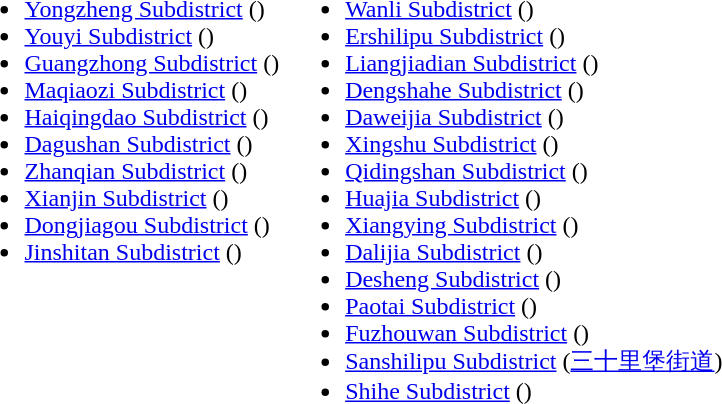<table>
<tr>
<td valign=top><br><ul><li><a href='#'>Yongzheng Subdistrict</a> ()</li><li><a href='#'>Youyi Subdistrict</a> ()</li><li><a href='#'>Guangzhong Subdistrict</a> ()</li><li><a href='#'>Maqiaozi Subdistrict</a> ()</li><li><a href='#'>Haiqingdao Subdistrict</a> ()</li><li><a href='#'>Dagushan Subdistrict</a> ()</li><li><a href='#'>Zhanqian Subdistrict</a> ()</li><li><a href='#'>Xianjin Subdistrict</a> ()</li><li><a href='#'>Dongjiagou Subdistrict</a> ()</li><li><a href='#'>Jinshitan Subdistrict</a> ()</li></ul></td>
<td valign=top><br><ul><li><a href='#'>Wanli Subdistrict</a> ()</li><li><a href='#'>Ershilipu Subdistrict</a> ()</li><li><a href='#'>Liangjiadian Subdistrict</a> ()</li><li><a href='#'>Dengshahe Subdistrict</a> ()</li><li><a href='#'>Daweijia Subdistrict</a> ()</li><li><a href='#'>Xingshu Subdistrict</a> ()</li><li><a href='#'>Qidingshan Subdistrict</a> ()</li><li><a href='#'>Huajia Subdistrict</a> ()</li><li><a href='#'>Xiangying Subdistrict</a> ()</li><li><a href='#'>Dalijia Subdistrict</a> ()</li><li><a href='#'>Desheng Subdistrict</a> ()</li><li><a href='#'>Paotai Subdistrict</a> ()</li><li><a href='#'>Fuzhouwan Subdistrict</a> ()</li><li><a href='#'>Sanshilipu Subdistrict</a> (<a href='#'>三十里堡街道</a>)</li><li><a href='#'>Shihe Subdistrict</a> ()</li></ul></td>
</tr>
</table>
